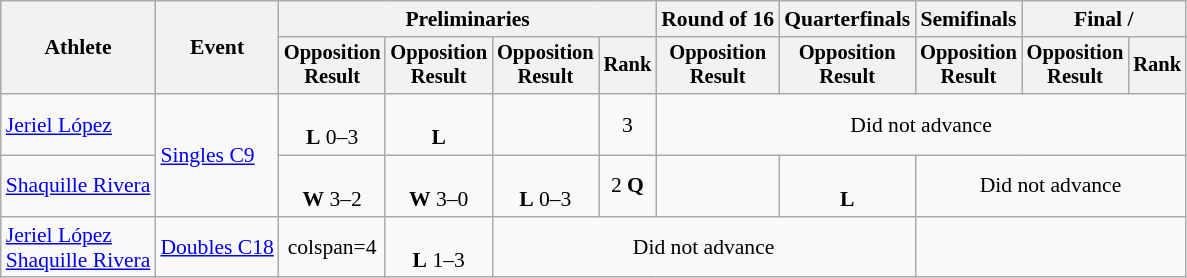<table class=wikitable style="font-size:90%">
<tr>
<th rowspan="2">Athlete</th>
<th rowspan="2">Event</th>
<th colspan="4">Preliminaries</th>
<th>Round of 16</th>
<th>Quarterfinals</th>
<th>Semifinals</th>
<th colspan="2">Final / </th>
</tr>
<tr style="font-size:95%">
<th>Opposition<br>Result</th>
<th>Opposition<br>Result</th>
<th>Opposition<br>Result</th>
<th>Rank</th>
<th>Opposition<br>Result</th>
<th>Opposition<br>Result</th>
<th>Opposition<br>Result</th>
<th>Opposition<br>Result</th>
<th>Rank</th>
</tr>
<tr align=center>
<td align=left><a href='#'>Jeriel López</a></td>
<td align=left rowspan=2><a href='#'>Singles C9</a></td>
<td><br><strong>L</strong> 0–3</td>
<td><br><strong>L</strong> </td>
<td></td>
<td>3</td>
<td colspan=5>Did not advance</td>
</tr>
<tr align=center>
<td align=left><a href='#'>Shaquille Rivera</a></td>
<td><br><strong>W</strong> 3–2</td>
<td><br><strong>W</strong> 3–0</td>
<td><br><strong>L</strong> 0–3</td>
<td>2 <strong>Q</strong></td>
<td></td>
<td><br><strong>L</strong> </td>
<td colspan=3>Did not advance</td>
</tr>
<tr align=center>
<td align=left><a href='#'>Jeriel López</a><br><a href='#'>Shaquille Rivera</a></td>
<td align=left><a href='#'>Doubles C18</a></td>
<td>colspan=4 </td>
<td><br><strong>L</strong> 1–3</td>
<td colspan=4>Did not advance</td>
</tr>
</table>
